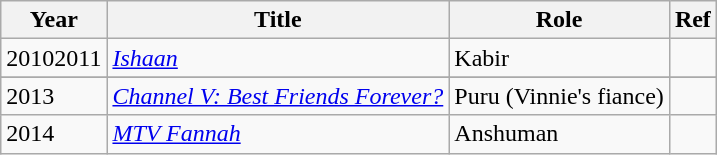<table class="wikitable sortable plainrowheaders">
<tr style="text-align:center;">
<th scope="col">Year</th>
<th scope="col">Title</th>
<th scope="col">Role</th>
<th>Ref</th>
</tr>
<tr>
<td>20102011</td>
<td><em><a href='#'>Ishaan</a></em></td>
<td>Kabir</td>
<td></td>
</tr>
<tr>
</tr>
<tr>
<td>2013</td>
<td><em><a href='#'>Channel V: Best Friends Forever?</a></em></td>
<td>Puru (Vinnie's fiance)</td>
<td></td>
</tr>
<tr>
<td>2014</td>
<td><em><a href='#'>MTV Fannah</a></em></td>
<td>Anshuman</td>
<td></td>
</tr>
</table>
